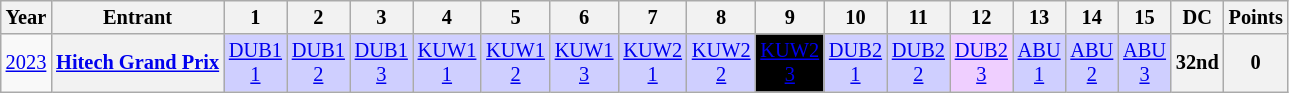<table class="wikitable" style="text-align:center; font-size:85%">
<tr>
<th>Year</th>
<th>Entrant</th>
<th>1</th>
<th>2</th>
<th>3</th>
<th>4</th>
<th>5</th>
<th>6</th>
<th>7</th>
<th>8</th>
<th>9</th>
<th>10</th>
<th>11</th>
<th>12</th>
<th>13</th>
<th>14</th>
<th>15</th>
<th>DC</th>
<th>Points</th>
</tr>
<tr>
<td><a href='#'>2023</a></td>
<th nowrap><a href='#'>Hitech Grand Prix</a></th>
<td style="background:#CFCFFF;"><a href='#'>DUB1<br>1</a> <br> </td>
<td style="background:#CFCFFF;"><a href='#'>DUB1<br>2</a> <br> </td>
<td style="background:#CFCFFF;"><a href='#'>DUB1<br>3</a> <br> </td>
<td style="background:#CFCFFF;"><a href='#'>KUW1<br>1</a> <br> </td>
<td style="background:#CFCFFF;"><a href='#'>KUW1<br>2</a><br> </td>
<td style="background:#CFCFFF;"><a href='#'>KUW1<br>3</a> <br> </td>
<td style="background:#CFCFFF;"><a href='#'>KUW2<br>1</a> <br> </td>
<td style="background:#CFCFFF;"><a href='#'>KUW2<br>2</a><br> </td>
<td style="background-color:#000000;color:white"><a href='#'><span>KUW2<br>3</span></a><br></td>
<td style="background:#CFCFFF;"><a href='#'>DUB2<br>1</a><br> </td>
<td style="background:#CFCFFF;"><a href='#'>DUB2<br>2</a><br> </td>
<td style="background:#EFCFFF;"><a href='#'>DUB2<br>3</a><br> </td>
<td style="background:#CFCFFF;"><a href='#'>ABU<br>1</a><br> </td>
<td style="background:#CFCFFF;"><a href='#'>ABU<br>2</a><br> </td>
<td style="background:#CFCFFF;"><a href='#'>ABU<br>3</a><br> </td>
<th>32nd</th>
<th>0</th>
</tr>
</table>
